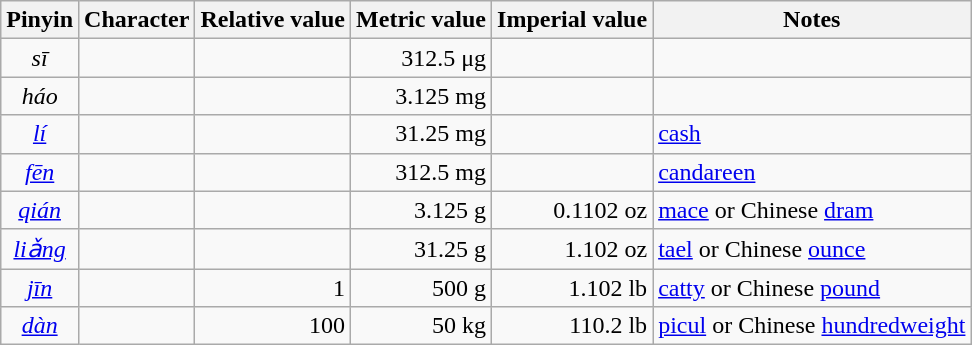<table class="wikitable">
<tr>
<th>Pinyin</th>
<th>Character</th>
<th>Relative value</th>
<th>Metric value</th>
<th>Imperial value</th>
<th>Notes</th>
</tr>
<tr>
<td align=center><em>sī</em></td>
<td align=right></td>
<td align=right></td>
<td align=right>312.5 μg</td>
<td align=right></td>
<td align=left></td>
</tr>
<tr>
<td align=center><em>háo</em></td>
<td align=right></td>
<td align=right></td>
<td align=right>3.125 mg</td>
<td align=right></td>
<td align=left></td>
</tr>
<tr>
<td align=center><em><a href='#'>lí</a></em></td>
<td align=right></td>
<td align=right></td>
<td align=right>31.25 mg</td>
<td align=right></td>
<td align=left><a href='#'>cash</a></td>
</tr>
<tr>
<td align=center><em><a href='#'>fēn</a></em></td>
<td align=right></td>
<td align=right></td>
<td align=right>312.5 mg</td>
<td align=right></td>
<td align=left><a href='#'>candareen</a></td>
</tr>
<tr>
<td align=center><em><a href='#'>qián</a></em></td>
<td align=right></td>
<td align=right></td>
<td align=right>3.125 g</td>
<td align=right>0.1102 oz</td>
<td align=left><a href='#'>mace</a> or Chinese <a href='#'>dram</a></td>
</tr>
<tr>
<td align=center><em><a href='#'>liǎng</a></em></td>
<td align=right></td>
<td align=right></td>
<td align=right>31.25 g</td>
<td align=right>1.102 oz</td>
<td align=left><a href='#'>tael</a> or Chinese <a href='#'>ounce</a></td>
</tr>
<tr>
<td align=center><em><a href='#'>jīn</a></em></td>
<td align=right></td>
<td align=right>1</td>
<td align=right>500 g</td>
<td align=right>1.102 lb</td>
<td align=left><a href='#'>catty</a> or Chinese <a href='#'>pound</a></td>
</tr>
<tr>
<td align=center><em><a href='#'>dàn</a></em></td>
<td align=right></td>
<td align=right>100</td>
<td align=right>50 kg</td>
<td align=right>110.2 lb</td>
<td align=left><a href='#'>picul</a> or Chinese <a href='#'>hundredweight</a></td>
</tr>
</table>
